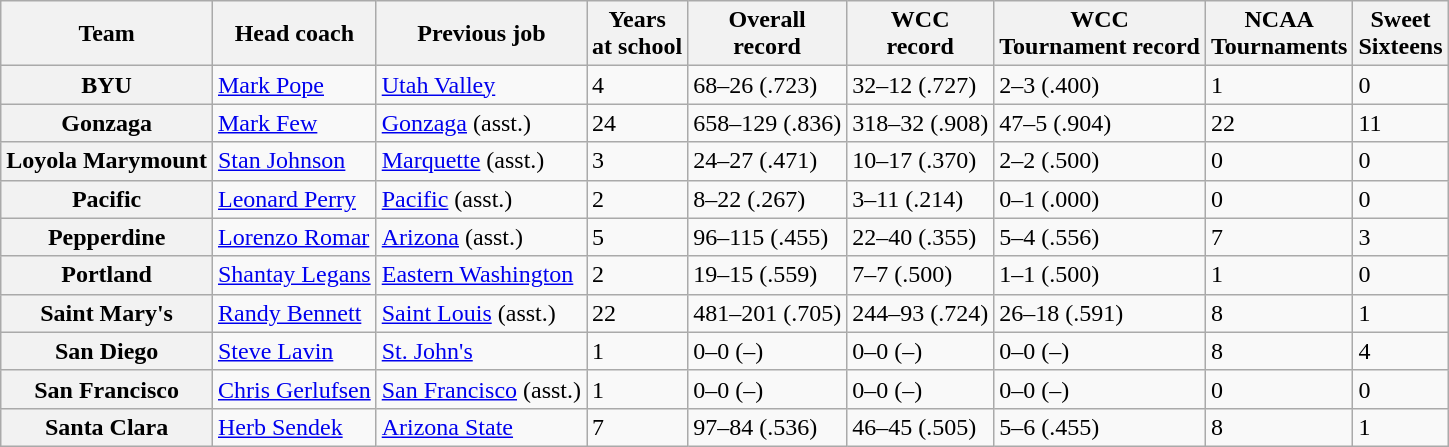<table class="wikitable sortable">
<tr>
<th>Team</th>
<th>Head coach</th>
<th>Previous job</th>
<th>Years<br>at school</th>
<th>Overall<br>record</th>
<th>WCC<br>record</th>
<th>WCC<br>Tournament record</th>
<th>NCAA<br>Tournaments</th>
<th>Sweet<br>Sixteens</th>
</tr>
<tr>
<th>BYU</th>
<td><a href='#'>Mark Pope</a></td>
<td><a href='#'>Utah Valley</a></td>
<td>4</td>
<td>68–26 (.723)</td>
<td>32–12 (.727)</td>
<td>2–3 (.400)</td>
<td>1</td>
<td>0</td>
</tr>
<tr>
<th>Gonzaga</th>
<td><a href='#'>Mark Few</a></td>
<td><a href='#'>Gonzaga</a> (asst.)</td>
<td>24</td>
<td>658–129 (.836)</td>
<td>318–32 (.908)</td>
<td>47–5 (.904)</td>
<td>22</td>
<td>11</td>
</tr>
<tr>
<th>Loyola Marymount</th>
<td><a href='#'>Stan Johnson</a></td>
<td><a href='#'>Marquette</a> (asst.)</td>
<td>3</td>
<td>24–27 (.471)</td>
<td>10–17 (.370)</td>
<td>2–2 (.500)</td>
<td>0</td>
<td>0</td>
</tr>
<tr>
<th>Pacific</th>
<td><a href='#'>Leonard Perry</a></td>
<td><a href='#'>Pacific</a> (asst.)</td>
<td>2</td>
<td>8–22 (.267)</td>
<td>3–11 (.214)</td>
<td>0–1 (.000)</td>
<td>0</td>
<td>0</td>
</tr>
<tr>
<th>Pepperdine</th>
<td><a href='#'>Lorenzo Romar</a></td>
<td><a href='#'>Arizona</a> (asst.)</td>
<td>5</td>
<td>96–115 (.455)</td>
<td>22–40 (.355)</td>
<td>5–4 (.556)</td>
<td>7</td>
<td>3</td>
</tr>
<tr>
<th>Portland</th>
<td><a href='#'>Shantay Legans</a></td>
<td><a href='#'>Eastern Washington</a></td>
<td>2</td>
<td>19–15 (.559)</td>
<td>7–7 (.500)</td>
<td>1–1 (.500)</td>
<td>1</td>
<td>0</td>
</tr>
<tr>
<th>Saint Mary's</th>
<td><a href='#'>Randy Bennett</a></td>
<td><a href='#'>Saint Louis</a> (asst.)</td>
<td>22</td>
<td>481–201 (.705)</td>
<td>244–93 (.724)</td>
<td>26–18 (.591)</td>
<td>8</td>
<td>1</td>
</tr>
<tr>
<th>San Diego</th>
<td><a href='#'>Steve Lavin</a></td>
<td><a href='#'>St. John's</a></td>
<td>1</td>
<td>0–0 (–)</td>
<td>0–0 (–)</td>
<td>0–0 (–)</td>
<td>8</td>
<td>4</td>
</tr>
<tr>
<th>San Francisco</th>
<td><a href='#'>Chris Gerlufsen</a></td>
<td><a href='#'>San Francisco</a> (asst.)</td>
<td>1</td>
<td>0–0 (–)</td>
<td>0–0 (–)</td>
<td>0–0 (–)</td>
<td>0</td>
<td>0</td>
</tr>
<tr>
<th>Santa Clara</th>
<td><a href='#'>Herb Sendek</a></td>
<td><a href='#'>Arizona State</a></td>
<td>7</td>
<td>97–84 (.536)</td>
<td>46–45 (.505)</td>
<td>5–6 (.455)</td>
<td>8</td>
<td>1</td>
</tr>
</table>
